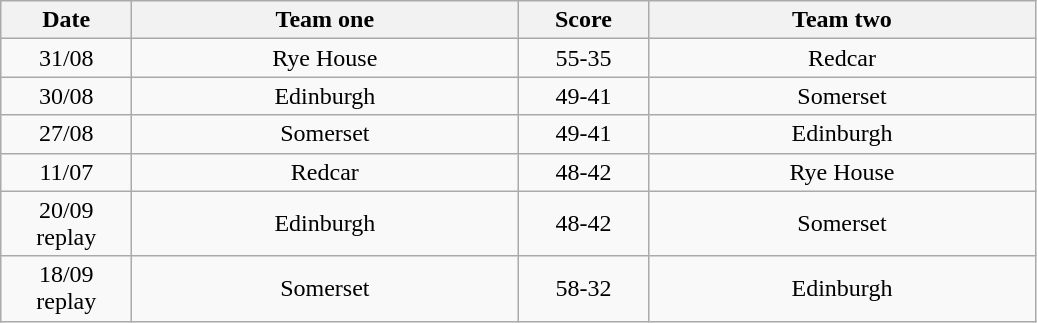<table class="wikitable" style="text-align: center">
<tr>
<th width=80>Date</th>
<th width=250>Team one</th>
<th width=80>Score</th>
<th width=250>Team two</th>
</tr>
<tr>
<td>31/08</td>
<td>Rye House</td>
<td>55-35</td>
<td>Redcar</td>
</tr>
<tr>
<td>30/08</td>
<td>Edinburgh</td>
<td>49-41</td>
<td>Somerset</td>
</tr>
<tr>
<td>27/08</td>
<td>Somerset</td>
<td>49-41</td>
<td>Edinburgh</td>
</tr>
<tr>
<td>11/07</td>
<td>Redcar</td>
<td>48-42</td>
<td>Rye House</td>
</tr>
<tr>
<td>20/09<br>replay</td>
<td>Edinburgh</td>
<td>48-42</td>
<td>Somerset</td>
</tr>
<tr>
<td>18/09<br>replay</td>
<td>Somerset</td>
<td>58-32</td>
<td>Edinburgh</td>
</tr>
</table>
